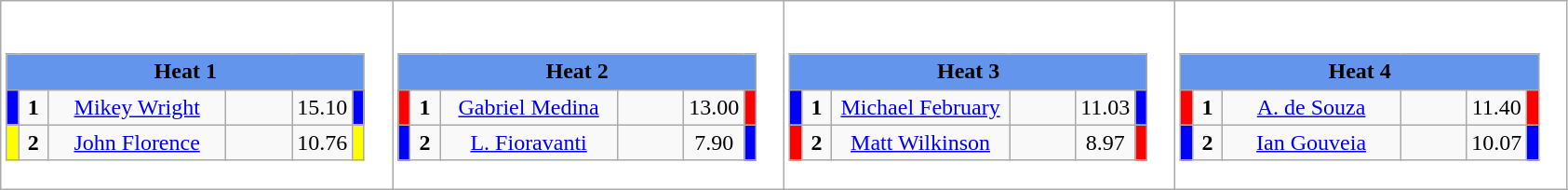<table class="wikitable" style="background:#fff;">
<tr>
<td><div><br><table class="wikitable">
<tr>
<td colspan="6"  style="text-align:center; background:#6495ed;"><strong>Heat 1</strong></td>
</tr>
<tr>
<td style="width:01px; background: #00f;"></td>
<td style="width:14px; text-align:center;"><strong>1</strong></td>
<td style="width:120px; text-align:center;"><a href='#'>Mikey Wright</a></td>
<td style="width:40px; text-align:center;"></td>
<td style="width:20px; text-align:center;">15.10</td>
<td style="width:01px; background: #00f;"></td>
</tr>
<tr>
<td style="width:01px; background: #ff0;"></td>
<td style="width:14px; text-align:center;"><strong>2</strong></td>
<td style="width:120px; text-align:center;"><a href='#'>John Florence</a></td>
<td style="width:40px; text-align:center;"></td>
<td style="width:20px; text-align:center;">10.76</td>
<td style="width:01px; background: #ff0;"></td>
</tr>
</table>
</div></td>
<td><div><br><table class="wikitable">
<tr>
<td colspan="6"  style="text-align:center; background:#6495ed;"><strong>Heat 2</strong></td>
</tr>
<tr>
<td style="width:01px; background: #f00;"></td>
<td style="width:14px; text-align:center;"><strong>1</strong></td>
<td style="width:120px; text-align:center;"><a href='#'>Gabriel Medina</a></td>
<td style="width:40px; text-align:center;"></td>
<td style="width:20px; text-align:center;">13.00</td>
<td style="width:01px; background: #f00;"></td>
</tr>
<tr>
<td style="width:01px; background: #00f;"></td>
<td style="width:14px; text-align:center;"><strong>2</strong></td>
<td style="width:120px; text-align:center;"><a href='#'>L. Fioravanti</a></td>
<td style="width:40px; text-align:center;"></td>
<td style="width:20px; text-align:center;">7.90</td>
<td style="width:01px; background: #00f;"></td>
</tr>
</table>
</div></td>
<td><div><br><table class="wikitable">
<tr>
<td colspan="6"  style="text-align:center; background:#6495ed;"><strong>Heat 3</strong></td>
</tr>
<tr>
<td style="width:01px; background: #00f;"></td>
<td style="width:14px; text-align:center;"><strong>1</strong></td>
<td style="width:120px; text-align:center;"><a href='#'>Michael February</a></td>
<td style="width:40px; text-align:center;"></td>
<td style="width:20px; text-align:center;">11.03</td>
<td style="width:01px; background: #00f;"></td>
</tr>
<tr>
<td style="width:01px; background: #f00;"></td>
<td style="width:14px; text-align:center;"><strong>2</strong></td>
<td style="width:120px; text-align:center;"><a href='#'>Matt Wilkinson</a></td>
<td style="width:40px; text-align:center;"></td>
<td style="width:20px; text-align:center;">8.97</td>
<td style="width:01px; background: #f00;"></td>
</tr>
</table>
</div></td>
<td><div><br><table class="wikitable">
<tr>
<td colspan="6"  style="text-align:center; background:#6495ed;"><strong>Heat 4</strong></td>
</tr>
<tr>
<td style="width:01px; background: #f00;"></td>
<td style="width:14px; text-align:center;"><strong>1</strong></td>
<td style="width:120px; text-align:center;"><a href='#'>A. de Souza</a></td>
<td style="width:40px; text-align:center;"></td>
<td style="width:20px; text-align:center;">11.40</td>
<td style="width:01px; background: #f00;"></td>
</tr>
<tr>
<td style="width:01px; background: #00f;"></td>
<td style="width:14px; text-align:center;"><strong>2</strong></td>
<td style="width:120px; text-align:center;"><a href='#'>Ian Gouveia</a></td>
<td style="width:40px; text-align:center;"></td>
<td style="width:20px; text-align:center;">10.07</td>
<td style="width:01px; background: #00f;"></td>
</tr>
</table>
</div></td>
</tr>
</table>
